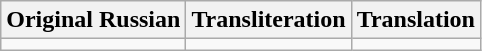<table class="wikitable">
<tr>
<th>Original Russian</th>
<th>Transliteration</th>
<th>Translation</th>
</tr>
<tr>
<td></td>
<td></td>
<td></td>
</tr>
</table>
